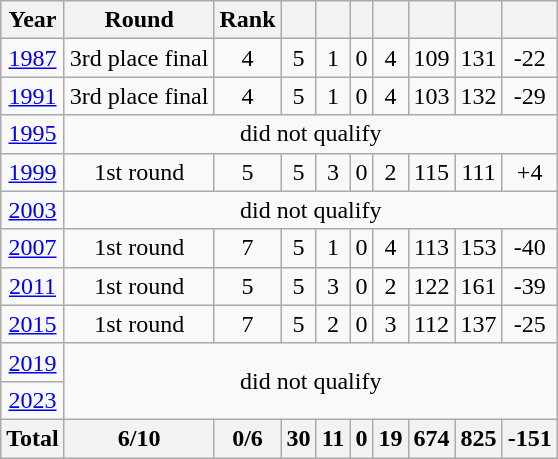<table class="wikitable" style="text-align: center;">
<tr>
<th>Year</th>
<th>Round</th>
<th>Rank</th>
<th></th>
<th></th>
<th></th>
<th></th>
<th></th>
<th></th>
<th></th>
</tr>
<tr>
<td> <a href='#'>1987</a></td>
<td>3rd place final</td>
<td>4</td>
<td>5</td>
<td>1</td>
<td>0</td>
<td>4</td>
<td>109</td>
<td>131</td>
<td>-22</td>
</tr>
<tr>
<td>  <a href='#'>1991</a></td>
<td>3rd place final</td>
<td>4</td>
<td>5</td>
<td>1</td>
<td>0</td>
<td>4</td>
<td>103</td>
<td>132</td>
<td>-29</td>
</tr>
<tr>
<td> <a href='#'>1995</a></td>
<td colspan="9">did not qualify</td>
</tr>
<tr>
<td> <a href='#'>1999</a></td>
<td>1st round</td>
<td>5</td>
<td>5</td>
<td>3</td>
<td>0</td>
<td>2</td>
<td>115</td>
<td>111</td>
<td>+4</td>
</tr>
<tr>
<td> <a href='#'>2003</a></td>
<td colspan="9">did not qualify</td>
</tr>
<tr>
<td> <a href='#'>2007</a></td>
<td>1st round</td>
<td>7</td>
<td>5</td>
<td>1</td>
<td>0</td>
<td>4</td>
<td>113</td>
<td>153</td>
<td>-40</td>
</tr>
<tr>
<td> <a href='#'>2011</a></td>
<td>1st round</td>
<td>5</td>
<td>5</td>
<td>3</td>
<td>0</td>
<td>2</td>
<td>122</td>
<td>161</td>
<td>-39</td>
</tr>
<tr>
<td> <a href='#'>2015</a></td>
<td>1st round</td>
<td>7</td>
<td>5</td>
<td>2</td>
<td>0</td>
<td>3</td>
<td>112</td>
<td>137</td>
<td>-25</td>
</tr>
<tr>
<td> <a href='#'>2019</a></td>
<td rowspan="2"colspan="9">did not qualify</td>
</tr>
<tr>
<td> <a href='#'>2023</a></td>
</tr>
<tr>
<th>Total</th>
<th>6/10</th>
<th>0/6</th>
<th>30</th>
<th>11</th>
<th>0</th>
<th>19</th>
<th>674</th>
<th>825</th>
<th>-151</th>
</tr>
</table>
